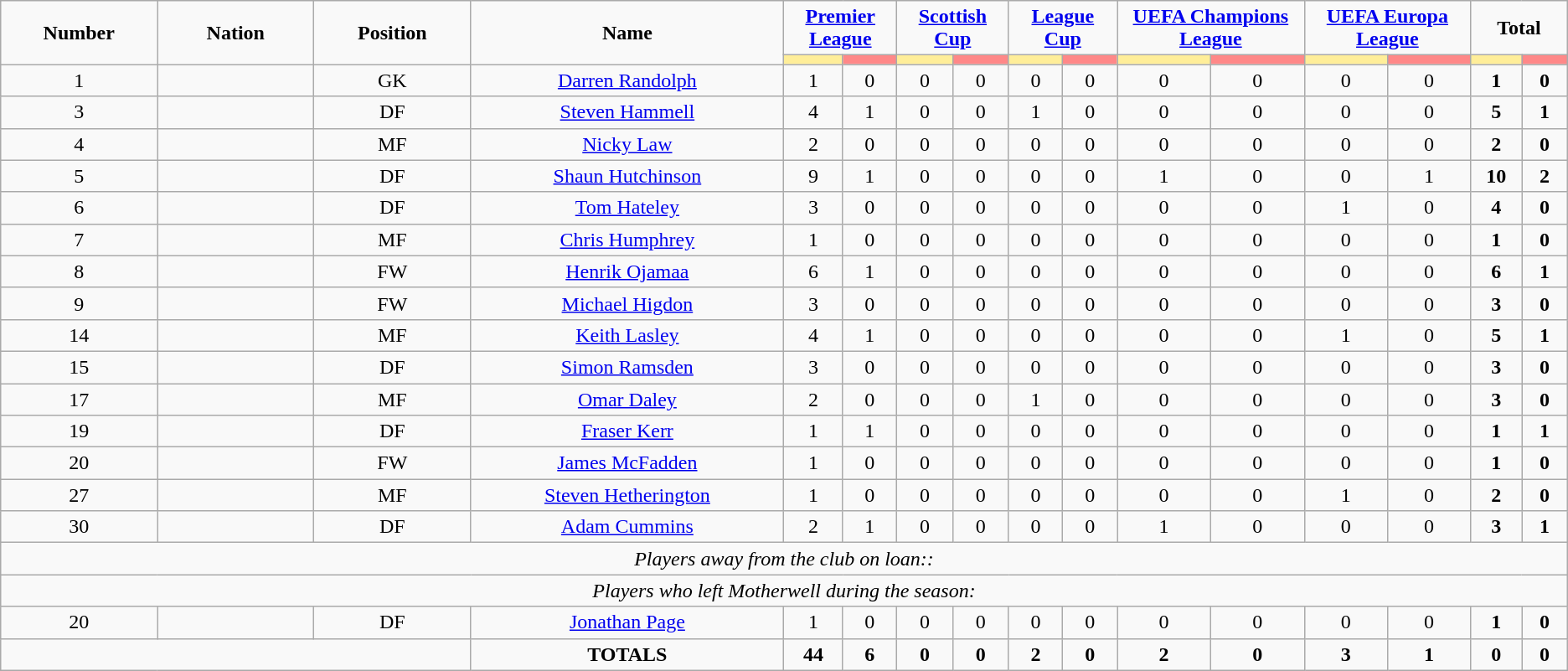<table class="wikitable" style="font-size: 100%; text-align: center;">
<tr>
<td rowspan="2" width="10%" align="center"><strong>Number</strong></td>
<td rowspan="2" width="10%" align="center"><strong>Nation</strong></td>
<td rowspan="2" width="10%" align="center"><strong>Position</strong></td>
<td rowspan="2" width="20%" align="center"><strong>Name</strong></td>
<td colspan="2" align="center"><strong><a href='#'>Premier League</a></strong></td>
<td colspan="2" align="center"><strong><a href='#'>Scottish Cup</a></strong></td>
<td colspan="2" align="center"><strong><a href='#'>League Cup</a></strong></td>
<td colspan="2" align="center"><strong><a href='#'>UEFA Champions League</a></strong></td>
<td colspan="2" align="center"><strong><a href='#'>UEFA Europa League</a></strong></td>
<td colspan="2" align="center"><strong>Total </strong></td>
</tr>
<tr>
<th width=60 style="background: #FFEE99"></th>
<th width=60 style="background: #FF8888"></th>
<th width=60 style="background: #FFEE99"></th>
<th width=60 style="background: #FF8888"></th>
<th width=60 style="background: #FFEE99"></th>
<th width=60 style="background: #FF8888"></th>
<th width=120 style="background: #FFEE99"></th>
<th width=120 style="background: #FF8888"></th>
<th width=120 style="background: #FFEE99"></th>
<th width=120 style="background: #FF8888"></th>
<th width=60 style="background: #FFEE99"></th>
<th width=60 style="background: #FF8888"></th>
</tr>
<tr>
<td>1</td>
<td></td>
<td>GK</td>
<td><a href='#'>Darren Randolph</a></td>
<td>1</td>
<td>0</td>
<td>0</td>
<td>0</td>
<td>0</td>
<td>0</td>
<td>0</td>
<td>0</td>
<td>0</td>
<td>0</td>
<td><strong>1</strong></td>
<td><strong>0</strong></td>
</tr>
<tr>
<td>3</td>
<td></td>
<td>DF</td>
<td><a href='#'>Steven Hammell</a></td>
<td>4</td>
<td>1</td>
<td>0</td>
<td>0</td>
<td>1</td>
<td>0</td>
<td>0</td>
<td>0</td>
<td>0</td>
<td>0</td>
<td><strong>5</strong></td>
<td><strong>1</strong></td>
</tr>
<tr>
<td>4</td>
<td></td>
<td>MF</td>
<td><a href='#'>Nicky Law</a></td>
<td>2</td>
<td>0</td>
<td>0</td>
<td>0</td>
<td>0</td>
<td>0</td>
<td>0</td>
<td>0</td>
<td>0</td>
<td>0</td>
<td><strong>2</strong></td>
<td><strong>0</strong></td>
</tr>
<tr>
<td>5</td>
<td></td>
<td>DF</td>
<td><a href='#'>Shaun Hutchinson</a></td>
<td>9</td>
<td>1</td>
<td>0</td>
<td>0</td>
<td>0</td>
<td>0</td>
<td>1</td>
<td>0</td>
<td>0</td>
<td>1</td>
<td><strong>10</strong></td>
<td><strong>2</strong></td>
</tr>
<tr>
<td>6</td>
<td></td>
<td>DF</td>
<td><a href='#'>Tom Hateley</a></td>
<td>3</td>
<td>0</td>
<td>0</td>
<td>0</td>
<td>0</td>
<td>0</td>
<td>0</td>
<td>0</td>
<td>1</td>
<td>0</td>
<td><strong>4</strong></td>
<td><strong>0</strong></td>
</tr>
<tr>
<td>7</td>
<td></td>
<td>MF</td>
<td><a href='#'>Chris Humphrey</a></td>
<td>1</td>
<td>0</td>
<td>0</td>
<td>0</td>
<td>0</td>
<td>0</td>
<td>0</td>
<td>0</td>
<td>0</td>
<td>0</td>
<td><strong>1</strong></td>
<td><strong>0</strong></td>
</tr>
<tr>
<td>8</td>
<td></td>
<td>FW</td>
<td><a href='#'>Henrik Ojamaa</a></td>
<td>6</td>
<td>1</td>
<td>0</td>
<td>0</td>
<td>0</td>
<td>0</td>
<td>0</td>
<td>0</td>
<td>0</td>
<td>0</td>
<td><strong>6</strong></td>
<td><strong>1</strong></td>
</tr>
<tr>
<td>9</td>
<td></td>
<td>FW</td>
<td><a href='#'>Michael Higdon</a></td>
<td>3</td>
<td>0</td>
<td>0</td>
<td>0</td>
<td>0</td>
<td>0</td>
<td>0</td>
<td>0</td>
<td>0</td>
<td>0</td>
<td><strong>3</strong></td>
<td><strong>0</strong></td>
</tr>
<tr>
<td>14</td>
<td></td>
<td>MF</td>
<td><a href='#'>Keith Lasley</a></td>
<td>4</td>
<td>1</td>
<td>0</td>
<td>0</td>
<td>0</td>
<td>0</td>
<td>0</td>
<td>0</td>
<td>1</td>
<td>0</td>
<td><strong>5</strong></td>
<td><strong>1</strong></td>
</tr>
<tr>
<td>15</td>
<td></td>
<td>DF</td>
<td><a href='#'>Simon Ramsden</a></td>
<td>3</td>
<td>0</td>
<td>0</td>
<td>0</td>
<td>0</td>
<td>0</td>
<td>0</td>
<td>0</td>
<td>0</td>
<td>0</td>
<td><strong>3</strong></td>
<td><strong>0</strong></td>
</tr>
<tr>
<td>17</td>
<td></td>
<td>MF</td>
<td><a href='#'>Omar Daley</a></td>
<td>2</td>
<td>0</td>
<td>0</td>
<td>0</td>
<td>1</td>
<td>0</td>
<td>0</td>
<td>0</td>
<td>0</td>
<td>0</td>
<td><strong>3</strong></td>
<td><strong>0</strong></td>
</tr>
<tr>
<td>19</td>
<td></td>
<td>DF</td>
<td><a href='#'>Fraser Kerr</a></td>
<td>1</td>
<td>1</td>
<td>0</td>
<td>0</td>
<td>0</td>
<td>0</td>
<td>0</td>
<td>0</td>
<td>0</td>
<td>0</td>
<td><strong>1</strong></td>
<td><strong>1</strong></td>
</tr>
<tr>
<td>20</td>
<td></td>
<td>FW</td>
<td><a href='#'>James McFadden</a></td>
<td>1</td>
<td>0</td>
<td>0</td>
<td>0</td>
<td>0</td>
<td>0</td>
<td>0</td>
<td>0</td>
<td>0</td>
<td>0</td>
<td><strong>1</strong></td>
<td><strong>0</strong></td>
</tr>
<tr>
<td>27</td>
<td></td>
<td>MF</td>
<td><a href='#'>Steven Hetherington</a></td>
<td>1</td>
<td>0</td>
<td>0</td>
<td>0</td>
<td>0</td>
<td>0</td>
<td>0</td>
<td>0</td>
<td>1</td>
<td>0</td>
<td><strong>2</strong></td>
<td><strong>0</strong></td>
</tr>
<tr>
<td>30</td>
<td></td>
<td>DF</td>
<td><a href='#'>Adam Cummins</a></td>
<td>2</td>
<td>1</td>
<td>0</td>
<td>0</td>
<td>0</td>
<td>0</td>
<td>1</td>
<td>0</td>
<td>0</td>
<td>0</td>
<td><strong>3</strong></td>
<td><strong>1</strong></td>
</tr>
<tr>
<td colspan="16"><em>Players away from the club on loan::</em></td>
</tr>
<tr>
<td colspan="16"><em>Players who left Motherwell during the season:</em></td>
</tr>
<tr>
<td>20</td>
<td></td>
<td>DF</td>
<td><a href='#'>Jonathan Page</a></td>
<td>1</td>
<td>0</td>
<td>0</td>
<td>0</td>
<td>0</td>
<td>0</td>
<td>0</td>
<td>0</td>
<td>0</td>
<td>0</td>
<td><strong>1</strong></td>
<td><strong>0</strong></td>
</tr>
<tr>
<td colspan="3"></td>
<td><strong>TOTALS</strong></td>
<td><strong>44</strong></td>
<td><strong>6</strong></td>
<td><strong>0</strong></td>
<td><strong>0</strong></td>
<td><strong>2</strong></td>
<td><strong>0</strong></td>
<td><strong>2</strong></td>
<td><strong>0</strong></td>
<td><strong>3</strong></td>
<td><strong>1</strong></td>
<td><strong>0</strong></td>
<td><strong>0</strong></td>
</tr>
</table>
